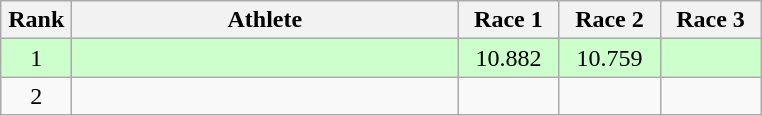<table class=wikitable style="text-align:center">
<tr>
<th width=40>Rank</th>
<th width=250>Athlete</th>
<th width=60>Race 1</th>
<th width=60>Race 2</th>
<th width=60>Race 3</th>
</tr>
<tr bgcolor=ccffcc>
<td>1</td>
<td align=left></td>
<td>10.882</td>
<td>10.759</td>
<td></td>
</tr>
<tr>
<td>2</td>
<td align=left></td>
<td></td>
<td></td>
<td></td>
</tr>
</table>
